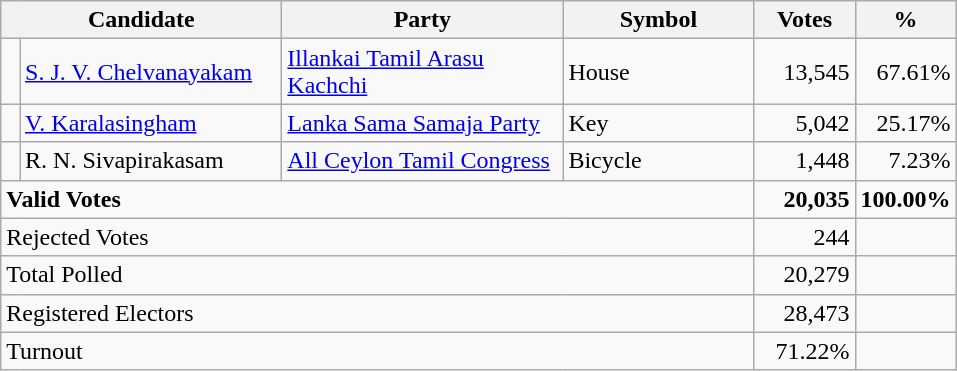<table class="wikitable" border="1" style="text-align:right;">
<tr>
<th align=left colspan=2 width="180">Candidate</th>
<th align=left width="180">Party</th>
<th align=left width="120">Symbol</th>
<th align=left width="60">Votes</th>
<th align=left width="60">%</th>
</tr>
<tr>
<td bgcolor=> </td>
<td align=left><a href='#'>S. J. V. Chelvanayakam</a></td>
<td align=left><a href='#'>Illankai Tamil Arasu Kachchi</a></td>
<td align=left>House</td>
<td>13,545</td>
<td>67.61%</td>
</tr>
<tr>
<td bgcolor=> </td>
<td align=left><a href='#'>V. Karalasingham</a></td>
<td align=left><a href='#'>Lanka Sama Samaja Party</a></td>
<td align=left>Key</td>
<td>5,042</td>
<td>25.17%</td>
</tr>
<tr>
<td bgcolor=> </td>
<td align=left>R. N. Sivapirakasam</td>
<td align=left><a href='#'>All Ceylon Tamil Congress</a></td>
<td align=left>Bicycle</td>
<td>1,448</td>
<td>7.23%</td>
</tr>
<tr>
<td align=left colspan=4><strong>Valid Votes</strong></td>
<td><strong>20,035</strong></td>
<td><strong>100.00%</strong></td>
</tr>
<tr>
<td align=left colspan=4>Rejected Votes</td>
<td>244</td>
<td></td>
</tr>
<tr>
<td align=left colspan=4>Total Polled</td>
<td>20,279</td>
<td></td>
</tr>
<tr>
<td align=left colspan=4>Registered Electors</td>
<td>28,473</td>
<td></td>
</tr>
<tr>
<td align=left colspan=4>Turnout</td>
<td>71.22%</td>
</tr>
</table>
